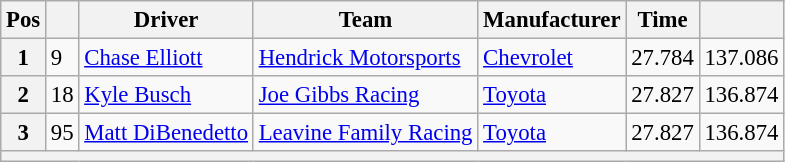<table class="wikitable" style="font-size:95%">
<tr>
<th>Pos</th>
<th></th>
<th>Driver</th>
<th>Team</th>
<th>Manufacturer</th>
<th>Time</th>
<th></th>
</tr>
<tr>
<th>1</th>
<td>9</td>
<td><a href='#'>Chase Elliott</a></td>
<td><a href='#'>Hendrick Motorsports</a></td>
<td><a href='#'>Chevrolet</a></td>
<td>27.784</td>
<td>137.086</td>
</tr>
<tr>
<th>2</th>
<td>18</td>
<td><a href='#'>Kyle Busch</a></td>
<td><a href='#'>Joe Gibbs Racing</a></td>
<td><a href='#'>Toyota</a></td>
<td>27.827</td>
<td>136.874</td>
</tr>
<tr>
<th>3</th>
<td>95</td>
<td><a href='#'>Matt DiBenedetto</a></td>
<td><a href='#'>Leavine Family Racing</a></td>
<td><a href='#'>Toyota</a></td>
<td>27.827</td>
<td>136.874</td>
</tr>
<tr>
<th colspan="7"></th>
</tr>
</table>
